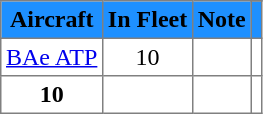<table class="toccolours" border="1" cellpadding="3" style="border-collapse:collapse">
<tr bgcolor=dodgerblue>
<th rowspan="2">Aircraft</th>
<th rowspan="2">In Fleet</th>
<th rowspan="2">Note</th>
</tr>
<tr bgcolor=dodgerblue>
<td></td>
</tr>
<tr>
<td><a href='#'>BAe ATP</a></td>
<td align=center>10</td>
<td></td>
<td></td>
</tr>
<tr>
<th>10</th>
<th></th>
<th></th>
<th></th>
</tr>
</table>
